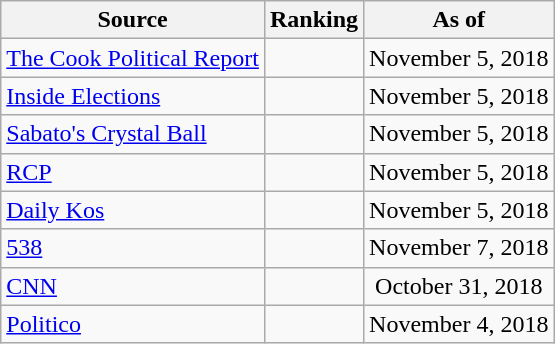<table class="wikitable" style="text-align:center">
<tr>
<th>Source</th>
<th>Ranking</th>
<th>As of</th>
</tr>
<tr>
<td align=left><a href='#'>The Cook Political Report</a></td>
<td></td>
<td>November 5, 2018</td>
</tr>
<tr>
<td align=left><a href='#'>Inside Elections</a></td>
<td></td>
<td>November 5, 2018</td>
</tr>
<tr>
<td align=left><a href='#'>Sabato's Crystal Ball</a></td>
<td></td>
<td>November 5, 2018</td>
</tr>
<tr>
<td align="left"><a href='#'>RCP</a></td>
<td></td>
<td>November 5, 2018</td>
</tr>
<tr>
<td align="left"><a href='#'>Daily Kos</a></td>
<td></td>
<td>November 5, 2018</td>
</tr>
<tr>
<td align="left"><a href='#'>538</a></td>
<td></td>
<td>November 7, 2018</td>
</tr>
<tr>
<td align="left"><a href='#'>CNN</a></td>
<td></td>
<td>October 31, 2018</td>
</tr>
<tr>
<td align="left"><a href='#'>Politico</a></td>
<td></td>
<td>November 4, 2018</td>
</tr>
</table>
